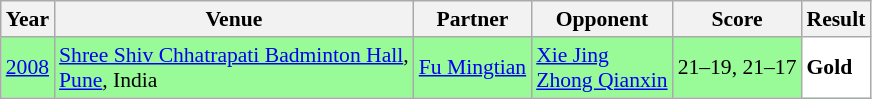<table class="sortable wikitable" style="font-size: 90%;">
<tr>
<th>Year</th>
<th>Venue</th>
<th>Partner</th>
<th>Opponent</th>
<th>Score</th>
<th>Result</th>
</tr>
<tr style="background:#98FB98">
<td align="center"><a href='#'>2008</a></td>
<td align="left"><a href='#'>Shree Shiv Chhatrapati Badminton Hall</a>,<br><a href='#'>Pune</a>, India</td>
<td align="left"> <a href='#'>Fu Mingtian</a></td>
<td align="left"> <a href='#'>Xie Jing</a><br> <a href='#'>Zhong Qianxin</a></td>
<td align="left">21–19, 21–17</td>
<td style="text-align:left; background:white"> <strong>Gold</strong></td>
</tr>
</table>
